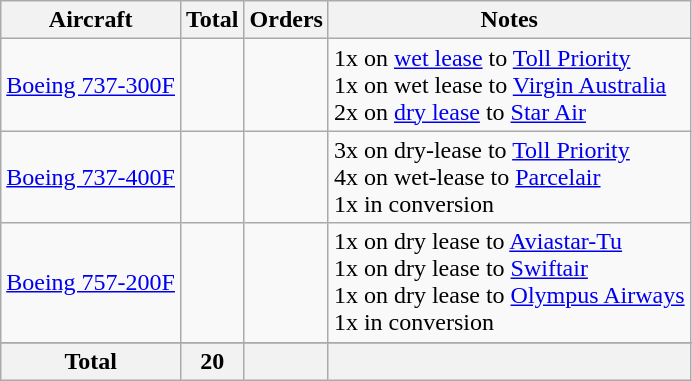<table class="wikitable" style="border-collapse:collapse">
<tr>
<th>Aircraft</th>
<th>Total</th>
<th>Orders</th>
<th>Notes</th>
</tr>
<tr>
<td><a href='#'>Boeing 737-300F</a></td>
<td></td>
<td></td>
<td>1x on <a href='#'>wet lease</a> to <a href='#'>Toll Priority</a><br>1x on wet lease to <a href='#'>Virgin Australia</a><br>2x on <a href='#'>dry lease</a> to <a href='#'>Star Air</a></td>
</tr>
<tr>
<td><a href='#'>Boeing 737-400F</a></td>
<td></td>
<td></td>
<td>3x on dry-lease to <a href='#'>Toll Priority</a><br>4x on wet-lease to <a href='#'>Parcelair</a><br>1x in conversion</td>
</tr>
<tr>
<td><a href='#'>Boeing 757-200F</a></td>
<td></td>
<td></td>
<td>1x on dry lease to <a href='#'>Aviastar-Tu</a><br>1x on dry lease to <a href='#'>Swiftair</a><br>1x on dry lease to <a href='#'>Olympus Airways</a><br>1x in conversion</td>
</tr>
<tr>
</tr>
<tr>
<th>Total</th>
<th>20</th>
<th></th>
<th></th>
</tr>
</table>
